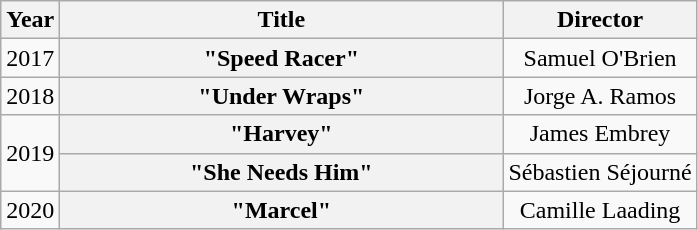<table class="wikitable plainrowheaders" style="text-align:center;">
<tr>
<th>Year</th>
<th style="width:18em;">Title</th>
<th>Director</th>
</tr>
<tr>
<td>2017</td>
<th scope="row">"Speed Racer"</th>
<td>Samuel O'Brien</td>
</tr>
<tr>
<td>2018</td>
<th scope="row">"Under Wraps"</th>
<td>Jorge A. Ramos</td>
</tr>
<tr>
<td rowspan="2">2019</td>
<th scope="row">"Harvey"</th>
<td>James Embrey</td>
</tr>
<tr>
<th scope="row">"She Needs Him"</th>
<td>Sébastien Séjourné</td>
</tr>
<tr>
<td>2020</td>
<th scope="row">"Marcel"</th>
<td>Camille Laading</td>
</tr>
</table>
